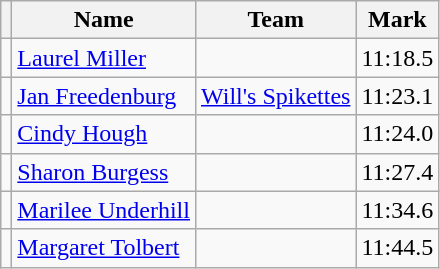<table class=wikitable>
<tr>
<th></th>
<th>Name</th>
<th>Team</th>
<th>Mark</th>
</tr>
<tr>
<td></td>
<td><a href='#'>Laurel Miller</a></td>
<td></td>
<td>11:18.5</td>
</tr>
<tr>
<td></td>
<td><a href='#'>Jan Freedenburg</a></td>
<td><a href='#'>Will's Spikettes</a></td>
<td>11:23.1</td>
</tr>
<tr>
<td></td>
<td><a href='#'>Cindy Hough</a></td>
<td></td>
<td>11:24.0</td>
</tr>
<tr>
<td></td>
<td><a href='#'>Sharon Burgess</a></td>
<td></td>
<td>11:27.4</td>
</tr>
<tr>
<td></td>
<td><a href='#'>Marilee Underhill</a></td>
<td></td>
<td>11:34.6</td>
</tr>
<tr>
<td></td>
<td><a href='#'>Margaret Tolbert</a></td>
<td></td>
<td>11:44.5</td>
</tr>
</table>
